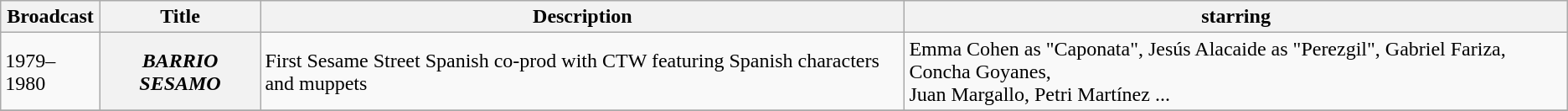<table class="wikitable plainrowheaders sortable">
<tr>
<th scope="col">Broadcast</th>
<th scope="col">Title</th>
<th scope="col">Description</th>
<th class="unsortable">starring</th>
</tr>
<tr>
<td>1979–1980</td>
<th scope="row"><em>BARRIO SESAMO</em></th>
<td>First Sesame Street Spanish co-prod with CTW featuring Spanish characters and muppets</td>
<td>Emma Cohen as "Caponata", Jesús Alacaide as "Perezgil", Gabriel Fariza, Concha Goyanes,<br>Juan Margallo, Petri Martínez ...</td>
</tr>
<tr>
</tr>
</table>
